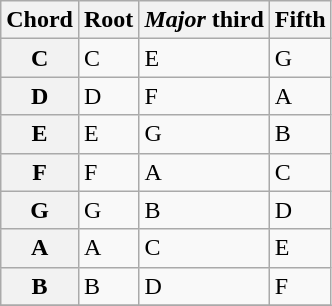<table class="wikitable">
<tr>
<th bgcolor=#dddddd>Chord</th>
<th bgcolor=#dddddd>Root</th>
<th bgcolor=#dddddd><em>Major</em> third</th>
<th bgcolor=#dddddd>Fifth</th>
</tr>
<tr>
<th>C</th>
<td>C</td>
<td>E</td>
<td>G</td>
</tr>
<tr>
<th>D</th>
<td>D</td>
<td>F</td>
<td>A</td>
</tr>
<tr>
<th>E</th>
<td>E</td>
<td>G</td>
<td>B</td>
</tr>
<tr>
<th>F</th>
<td>F</td>
<td>A</td>
<td>C</td>
</tr>
<tr>
<th>G</th>
<td>G</td>
<td>B</td>
<td>D</td>
</tr>
<tr>
<th>A</th>
<td>A</td>
<td>C</td>
<td>E</td>
</tr>
<tr>
<th>B</th>
<td>B</td>
<td>D</td>
<td>F</td>
</tr>
<tr>
</tr>
</table>
